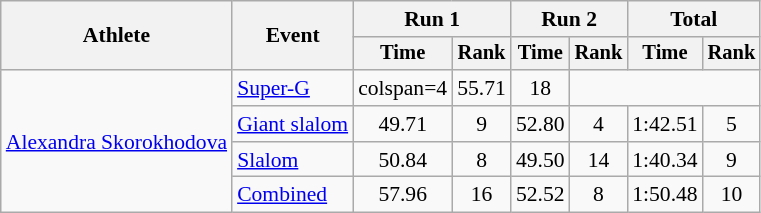<table class="wikitable" style="font-size:90%">
<tr>
<th rowspan=2>Athlete</th>
<th rowspan=2>Event</th>
<th colspan=2>Run 1</th>
<th colspan=2>Run 2</th>
<th colspan=2>Total</th>
</tr>
<tr style="font-size:95%">
<th>Time</th>
<th>Rank</th>
<th>Time</th>
<th>Rank</th>
<th>Time</th>
<th>Rank</th>
</tr>
<tr align=center>
<td align="left" rowspan="4"><a href='#'>Alexandra Skorokhodova</a></td>
<td align="left"><a href='#'>Super-G</a></td>
<td>colspan=4</td>
<td>55.71</td>
<td>18</td>
</tr>
<tr align=center>
<td align="left"><a href='#'>Giant slalom</a></td>
<td>49.71</td>
<td>9</td>
<td>52.80</td>
<td>4</td>
<td>1:42.51</td>
<td>5</td>
</tr>
<tr align=center>
<td align="left"><a href='#'>Slalom</a></td>
<td>50.84</td>
<td>8</td>
<td>49.50</td>
<td>14</td>
<td>1:40.34</td>
<td>9</td>
</tr>
<tr align=center>
<td align="left"><a href='#'>Combined</a></td>
<td>57.96</td>
<td>16</td>
<td>52.52</td>
<td>8</td>
<td>1:50.48</td>
<td>10</td>
</tr>
</table>
